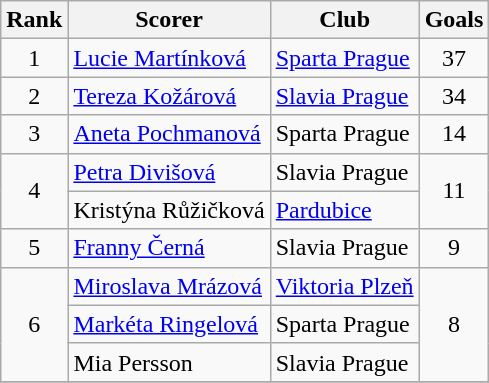<table class="wikitable" style="text-align:center">
<tr>
<th>Rank</th>
<th>Scorer</th>
<th>Club</th>
<th>Goals</th>
</tr>
<tr>
<td>1</td>
<td align="left"> <a href='#'>Lucie Martínková</a></td>
<td align="left"><a href='#'>Sparta Prague</a></td>
<td>37</td>
</tr>
<tr>
<td>2</td>
<td align="left"> <a href='#'>Tereza Kožárová</a></td>
<td align="left"><a href='#'>Slavia Prague</a></td>
<td>34</td>
</tr>
<tr>
<td>3</td>
<td align="left"> <a href='#'>Aneta Pochmanová</a></td>
<td align="left">Sparta Prague</td>
<td>14</td>
</tr>
<tr>
<td rowspan="2">4</td>
<td align="left"> <a href='#'>Petra Divišová</a></td>
<td align="left">Slavia Prague</td>
<td rowspan="2">11</td>
</tr>
<tr>
<td align="left"> Kristýna Růžičková</td>
<td align="left"><a href='#'>Pardubice</a></td>
</tr>
<tr>
<td>5</td>
<td align="left"> <a href='#'>Franny Černá</a></td>
<td align="left">Slavia Prague</td>
<td>9</td>
</tr>
<tr>
<td rowspan="3">6</td>
<td align="left"> <a href='#'>Miroslava Mrázová</a></td>
<td align="left"><a href='#'>Viktoria Plzeň</a></td>
<td rowspan="3">8</td>
</tr>
<tr>
<td align="left"> <a href='#'>Markéta Ringelová</a></td>
<td align="left">Sparta Prague</td>
</tr>
<tr>
<td align="left"> Mia Persson</td>
<td align="left">Slavia Prague</td>
</tr>
<tr>
</tr>
</table>
